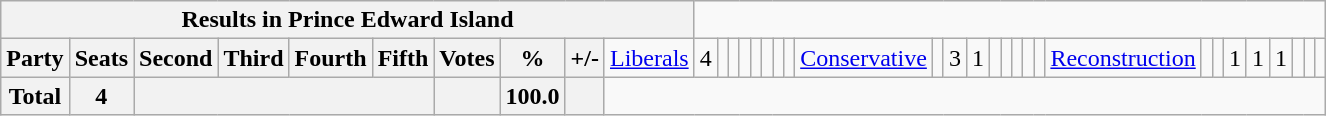<table class="wikitable">
<tr>
<th colspan=11>Results in Prince Edward Island</th>
</tr>
<tr>
<th colspan=2>Party</th>
<th>Seats</th>
<th>Second</th>
<th>Third</th>
<th>Fourth</th>
<th>Fifth</th>
<th>Votes</th>
<th>%</th>
<th>+/-<br></th>
<td><a href='#'>Liberals</a></td>
<td align="right">4</td>
<td align="right"></td>
<td align="right"></td>
<td align="right"></td>
<td align="right"></td>
<td align="right"></td>
<td align="right"></td>
<td align="right"><br></td>
<td><a href='#'>Conservative</a></td>
<td align="right"></td>
<td align="right">3</td>
<td align="right">1</td>
<td align="right"></td>
<td align="right"></td>
<td align="right"></td>
<td align="right"></td>
<td align="right"><br></td>
<td><a href='#'>Reconstruction</a></td>
<td align="right"></td>
<td align="right"></td>
<td align="right">1</td>
<td align="right">1</td>
<td align="right">1</td>
<td align="right"></td>
<td align="right"></td>
<td align="right"></td>
</tr>
<tr>
<th colspan="2">Total</th>
<th>4</th>
<th colspan="4"></th>
<th></th>
<th>100.0</th>
<th></th>
</tr>
</table>
